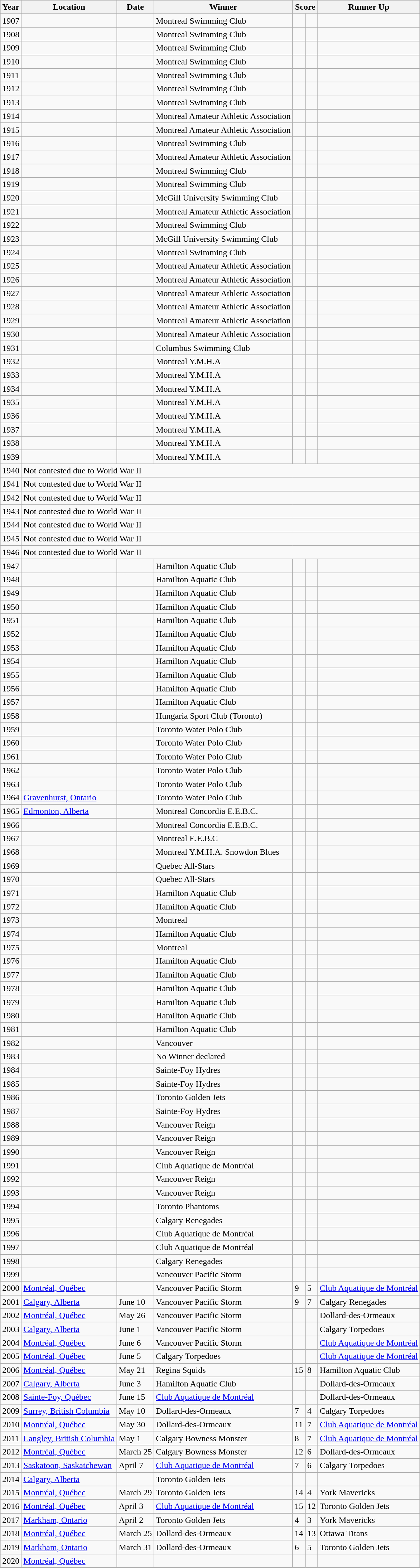<table class="wikitable">
<tr>
<th>Year</th>
<th>Location</th>
<th>Date</th>
<th>Winner</th>
<th colspan="2">Score</th>
<th>Runner Up</th>
</tr>
<tr>
<td>1907</td>
<td></td>
<td></td>
<td>Montreal Swimming Club</td>
<td></td>
<td></td>
<td></td>
</tr>
<tr>
<td>1908</td>
<td></td>
<td></td>
<td>Montreal Swimming Club</td>
<td></td>
<td></td>
<td></td>
</tr>
<tr>
<td>1909</td>
<td></td>
<td></td>
<td>Montreal Swimming Club</td>
<td></td>
<td></td>
<td></td>
</tr>
<tr>
<td>1910</td>
<td></td>
<td></td>
<td>Montreal Swimming Club</td>
<td></td>
<td></td>
<td></td>
</tr>
<tr>
<td>1911</td>
<td></td>
<td></td>
<td>Montreal Swimming Club</td>
<td></td>
<td></td>
<td></td>
</tr>
<tr>
<td>1912</td>
<td></td>
<td></td>
<td>Montreal Swimming Club</td>
<td></td>
<td></td>
<td></td>
</tr>
<tr>
<td>1913</td>
<td></td>
<td></td>
<td>Montreal Swimming Club</td>
<td></td>
<td></td>
<td></td>
</tr>
<tr>
<td>1914</td>
<td></td>
<td></td>
<td>Montreal Amateur Athletic Association</td>
<td></td>
<td></td>
<td></td>
</tr>
<tr>
<td>1915</td>
<td></td>
<td></td>
<td>Montreal Amateur Athletic Association</td>
<td></td>
<td></td>
<td></td>
</tr>
<tr>
<td>1916</td>
<td></td>
<td></td>
<td>Montreal Swimming Club</td>
<td></td>
<td></td>
<td></td>
</tr>
<tr>
<td>1917</td>
<td></td>
<td></td>
<td>Montreal Amateur Athletic Association</td>
<td></td>
<td></td>
<td></td>
</tr>
<tr>
<td>1918</td>
<td></td>
<td></td>
<td>Montreal Swimming Club</td>
<td></td>
<td></td>
<td></td>
</tr>
<tr>
<td>1919</td>
<td></td>
<td></td>
<td>Montreal Swimming Club</td>
<td></td>
<td></td>
<td></td>
</tr>
<tr>
<td>1920</td>
<td></td>
<td></td>
<td>McGill University Swimming Club</td>
<td></td>
<td></td>
<td></td>
</tr>
<tr>
<td>1921</td>
<td></td>
<td></td>
<td>Montreal Amateur Athletic Association</td>
<td></td>
<td></td>
<td></td>
</tr>
<tr>
<td>1922</td>
<td></td>
<td></td>
<td>Montreal Swimming Club</td>
<td></td>
<td></td>
<td></td>
</tr>
<tr>
<td>1923</td>
<td></td>
<td></td>
<td>McGill University Swimming Club</td>
<td></td>
<td></td>
<td></td>
</tr>
<tr>
<td>1924</td>
<td></td>
<td></td>
<td>Montreal Swimming Club</td>
<td></td>
<td></td>
<td></td>
</tr>
<tr>
<td>1925</td>
<td></td>
<td></td>
<td>Montreal Amateur Athletic Association</td>
<td></td>
<td></td>
<td></td>
</tr>
<tr>
<td>1926</td>
<td></td>
<td></td>
<td>Montreal Amateur Athletic Association</td>
<td></td>
<td></td>
<td></td>
</tr>
<tr>
<td>1927</td>
<td></td>
<td></td>
<td>Montreal Amateur Athletic Association</td>
<td></td>
<td></td>
<td></td>
</tr>
<tr>
<td>1928</td>
<td></td>
<td></td>
<td>Montreal Amateur Athletic Association</td>
<td></td>
<td></td>
<td></td>
</tr>
<tr>
<td>1929</td>
<td></td>
<td></td>
<td>Montreal Amateur Athletic Association</td>
<td></td>
<td></td>
<td></td>
</tr>
<tr>
<td>1930</td>
<td></td>
<td></td>
<td>Montreal Amateur Athletic Association</td>
<td></td>
<td></td>
<td></td>
</tr>
<tr>
<td>1931</td>
<td></td>
<td></td>
<td>Columbus Swimming Club</td>
<td></td>
<td></td>
<td></td>
</tr>
<tr>
<td>1932</td>
<td></td>
<td></td>
<td>Montreal Y.M.H.A</td>
<td></td>
<td></td>
<td></td>
</tr>
<tr>
<td>1933</td>
<td></td>
<td></td>
<td>Montreal Y.M.H.A</td>
<td></td>
<td></td>
<td></td>
</tr>
<tr>
<td>1934</td>
<td></td>
<td></td>
<td>Montreal Y.M.H.A</td>
<td></td>
<td></td>
<td></td>
</tr>
<tr>
<td>1935</td>
<td></td>
<td></td>
<td>Montreal Y.M.H.A</td>
<td></td>
<td></td>
<td></td>
</tr>
<tr>
<td>1936</td>
<td></td>
<td></td>
<td>Montreal Y.M.H.A</td>
<td></td>
<td></td>
<td></td>
</tr>
<tr>
<td>1937</td>
<td></td>
<td></td>
<td>Montreal Y.M.H.A</td>
<td></td>
<td></td>
<td></td>
</tr>
<tr>
<td>1938</td>
<td></td>
<td></td>
<td>Montreal Y.M.H.A</td>
<td></td>
<td></td>
<td></td>
</tr>
<tr>
<td>1939</td>
<td></td>
<td></td>
<td>Montreal Y.M.H.A</td>
<td></td>
<td></td>
<td></td>
</tr>
<tr>
<td>1940</td>
<td colspan="6">Not contested due to World War II</td>
</tr>
<tr>
<td>1941</td>
<td colspan="6">Not contested due to World War II</td>
</tr>
<tr>
<td>1942</td>
<td colspan="6">Not contested due to World War II</td>
</tr>
<tr>
<td>1943</td>
<td colspan="6">Not contested due to World War II</td>
</tr>
<tr>
<td>1944</td>
<td colspan="6">Not contested due to World War II</td>
</tr>
<tr>
<td>1945</td>
<td colspan="6">Not contested due to World War II</td>
</tr>
<tr>
<td>1946</td>
<td colspan="6">Not contested due to World War II</td>
</tr>
<tr>
<td>1947</td>
<td></td>
<td></td>
<td>Hamilton Aquatic Club</td>
<td></td>
<td></td>
<td></td>
</tr>
<tr>
<td>1948</td>
<td></td>
<td></td>
<td>Hamilton Aquatic Club</td>
<td></td>
<td></td>
<td></td>
</tr>
<tr>
<td>1949</td>
<td></td>
<td></td>
<td>Hamilton Aquatic Club</td>
<td></td>
<td></td>
<td></td>
</tr>
<tr>
<td>1950</td>
<td></td>
<td></td>
<td>Hamilton Aquatic Club</td>
<td></td>
<td></td>
<td></td>
</tr>
<tr>
<td>1951</td>
<td></td>
<td></td>
<td>Hamilton Aquatic Club</td>
<td></td>
<td></td>
<td></td>
</tr>
<tr>
<td>1952</td>
<td></td>
<td></td>
<td>Hamilton Aquatic Club</td>
<td></td>
<td></td>
<td></td>
</tr>
<tr>
<td>1953</td>
<td></td>
<td></td>
<td>Hamilton Aquatic Club</td>
<td></td>
<td></td>
<td></td>
</tr>
<tr>
<td>1954</td>
<td></td>
<td></td>
<td>Hamilton Aquatic Club</td>
<td></td>
<td></td>
<td></td>
</tr>
<tr>
<td>1955</td>
<td></td>
<td></td>
<td>Hamilton Aquatic Club</td>
<td></td>
<td></td>
<td></td>
</tr>
<tr>
<td>1956</td>
<td></td>
<td></td>
<td>Hamilton Aquatic Club</td>
<td></td>
<td></td>
<td></td>
</tr>
<tr>
<td>1957</td>
<td></td>
<td></td>
<td>Hamilton Aquatic Club</td>
<td></td>
<td></td>
<td></td>
</tr>
<tr>
<td>1958</td>
<td></td>
<td></td>
<td>Hungaria Sport Club (Toronto)</td>
<td></td>
<td></td>
<td></td>
</tr>
<tr>
<td>1959</td>
<td></td>
<td></td>
<td>Toronto Water Polo Club</td>
<td></td>
<td></td>
<td></td>
</tr>
<tr>
<td>1960</td>
<td></td>
<td></td>
<td>Toronto Water Polo Club</td>
<td></td>
<td></td>
<td></td>
</tr>
<tr>
<td>1961</td>
<td></td>
<td></td>
<td>Toronto Water Polo Club</td>
<td></td>
<td></td>
<td></td>
</tr>
<tr>
<td>1962</td>
<td></td>
<td></td>
<td>Toronto Water Polo Club</td>
<td></td>
<td></td>
<td></td>
</tr>
<tr>
<td>1963</td>
<td></td>
<td></td>
<td>Toronto Water Polo Club</td>
<td></td>
<td></td>
<td></td>
</tr>
<tr>
<td>1964</td>
<td> <a href='#'>Gravenhurst, Ontario</a></td>
<td></td>
<td>Toronto Water Polo Club</td>
<td></td>
<td></td>
<td></td>
</tr>
<tr>
<td>1965</td>
<td> <a href='#'>Edmonton, Alberta</a></td>
<td></td>
<td>Montreal Concordia E.E.B.C.</td>
<td></td>
<td></td>
<td></td>
</tr>
<tr>
<td>1966</td>
<td></td>
<td></td>
<td>Montreal Concordia E.E.B.C.</td>
<td></td>
<td></td>
<td></td>
</tr>
<tr>
<td>1967</td>
<td></td>
<td></td>
<td>Montreal E.E.B.C</td>
<td></td>
<td></td>
<td></td>
</tr>
<tr>
<td>1968</td>
<td></td>
<td></td>
<td>Montreal Y.M.H.A. Snowdon Blues</td>
<td></td>
<td></td>
<td></td>
</tr>
<tr>
<td>1969</td>
<td></td>
<td></td>
<td>Quebec All-Stars</td>
<td></td>
<td></td>
<td></td>
</tr>
<tr>
<td>1970</td>
<td></td>
<td></td>
<td>Quebec All-Stars</td>
<td></td>
<td></td>
<td></td>
</tr>
<tr>
<td>1971</td>
<td></td>
<td></td>
<td>Hamilton Aquatic Club</td>
<td></td>
<td></td>
<td></td>
</tr>
<tr>
<td>1972</td>
<td></td>
<td></td>
<td>Hamilton Aquatic Club</td>
<td></td>
<td></td>
<td></td>
</tr>
<tr>
<td>1973</td>
<td></td>
<td></td>
<td>Montreal</td>
<td></td>
<td></td>
<td></td>
</tr>
<tr>
<td>1974</td>
<td></td>
<td></td>
<td>Hamilton Aquatic Club</td>
<td></td>
<td></td>
<td></td>
</tr>
<tr>
<td>1975</td>
<td></td>
<td></td>
<td>Montreal</td>
<td></td>
<td></td>
<td></td>
</tr>
<tr>
<td>1976</td>
<td></td>
<td></td>
<td>Hamilton Aquatic Club</td>
<td></td>
<td></td>
<td></td>
</tr>
<tr>
<td>1977</td>
<td></td>
<td></td>
<td>Hamilton Aquatic Club</td>
<td></td>
<td></td>
<td></td>
</tr>
<tr>
<td>1978</td>
<td></td>
<td></td>
<td>Hamilton Aquatic Club</td>
<td></td>
<td></td>
<td></td>
</tr>
<tr>
<td>1979</td>
<td></td>
<td></td>
<td>Hamilton Aquatic Club</td>
<td></td>
<td></td>
<td></td>
</tr>
<tr>
<td>1980</td>
<td></td>
<td></td>
<td>Hamilton Aquatic Club</td>
<td></td>
<td></td>
<td></td>
</tr>
<tr>
<td>1981</td>
<td></td>
<td></td>
<td>Hamilton Aquatic Club</td>
<td></td>
<td></td>
<td></td>
</tr>
<tr>
<td>1982</td>
<td></td>
<td></td>
<td>Vancouver</td>
<td></td>
<td></td>
<td></td>
</tr>
<tr>
<td>1983</td>
<td></td>
<td></td>
<td>No Winner declared</td>
<td></td>
<td></td>
<td></td>
</tr>
<tr>
<td>1984</td>
<td></td>
<td></td>
<td>Sainte-Foy Hydres</td>
<td></td>
<td></td>
<td></td>
</tr>
<tr>
<td>1985</td>
<td></td>
<td></td>
<td>Sainte-Foy Hydres</td>
<td></td>
<td></td>
<td></td>
</tr>
<tr>
<td>1986</td>
<td></td>
<td></td>
<td>Toronto Golden Jets</td>
<td></td>
<td></td>
<td></td>
</tr>
<tr>
<td>1987</td>
<td></td>
<td></td>
<td>Sainte-Foy Hydres</td>
<td></td>
<td></td>
<td></td>
</tr>
<tr>
<td>1988</td>
<td></td>
<td></td>
<td>Vancouver Reign</td>
<td></td>
<td></td>
<td></td>
</tr>
<tr>
<td>1989</td>
<td></td>
<td></td>
<td>Vancouver Reign</td>
<td></td>
<td></td>
<td></td>
</tr>
<tr>
<td>1990</td>
<td></td>
<td></td>
<td>Vancouver Reign</td>
<td></td>
<td></td>
<td></td>
</tr>
<tr>
<td>1991</td>
<td></td>
<td></td>
<td>Club Aquatique de Montréal</td>
<td></td>
<td></td>
<td></td>
</tr>
<tr>
<td>1992</td>
<td></td>
<td></td>
<td>Vancouver Reign</td>
<td></td>
<td></td>
<td></td>
</tr>
<tr>
<td>1993</td>
<td></td>
<td></td>
<td>Vancouver Reign</td>
<td></td>
<td></td>
<td></td>
</tr>
<tr>
<td>1994</td>
<td></td>
<td></td>
<td>Toronto Phantoms</td>
<td></td>
<td></td>
<td></td>
</tr>
<tr>
<td>1995</td>
<td></td>
<td></td>
<td>Calgary Renegades</td>
<td></td>
<td></td>
<td></td>
</tr>
<tr>
<td>1996</td>
<td></td>
<td></td>
<td>Club Aquatique de Montréal</td>
<td></td>
<td></td>
<td></td>
</tr>
<tr>
<td>1997</td>
<td></td>
<td></td>
<td>Club Aquatique de Montréal</td>
<td></td>
<td></td>
<td></td>
</tr>
<tr>
<td>1998</td>
<td></td>
<td></td>
<td>Calgary Renegades</td>
<td></td>
<td></td>
<td></td>
</tr>
<tr>
<td>1999</td>
<td></td>
<td></td>
<td>Vancouver Pacific Storm</td>
<td></td>
<td></td>
<td></td>
</tr>
<tr>
<td>2000</td>
<td> <a href='#'>Montréal, Québec</a></td>
<td></td>
<td>Vancouver Pacific Storm</td>
<td>9</td>
<td>5</td>
<td><a href='#'>Club Aquatique de Montréal</a></td>
</tr>
<tr>
<td>2001</td>
<td> <a href='#'>Calgary, Alberta</a></td>
<td>June 10</td>
<td>Vancouver Pacific Storm</td>
<td>9</td>
<td>7</td>
<td>Calgary Renegades</td>
</tr>
<tr>
<td>2002</td>
<td> <a href='#'>Montréal, Québec</a></td>
<td>May 26</td>
<td>Vancouver Pacific Storm</td>
<td></td>
<td></td>
<td>Dollard-des-Ormeaux</td>
</tr>
<tr>
<td>2003</td>
<td> <a href='#'>Calgary, Alberta</a></td>
<td>June 1</td>
<td>Vancouver Pacific Storm</td>
<td></td>
<td></td>
<td>Calgary Torpedoes</td>
</tr>
<tr>
<td>2004</td>
<td> <a href='#'>Montréal, Québec</a></td>
<td>June 6</td>
<td>Vancouver Pacific Storm</td>
<td></td>
<td></td>
<td><a href='#'>Club Aquatique de Montréal</a></td>
</tr>
<tr>
<td>2005</td>
<td> <a href='#'>Montréal, Québec</a></td>
<td>June 5</td>
<td>Calgary Torpedoes</td>
<td></td>
<td></td>
<td><a href='#'>Club Aquatique de Montréal</a></td>
</tr>
<tr>
<td>2006</td>
<td> <a href='#'>Montréal, Québec</a></td>
<td>May 21</td>
<td>Regina Squids</td>
<td>15</td>
<td>8</td>
<td>Hamilton Aquatic Club</td>
</tr>
<tr>
<td>2007</td>
<td> <a href='#'>Calgary, Alberta</a></td>
<td>June 3</td>
<td>Hamilton Aquatic Club</td>
<td></td>
<td></td>
<td>Dollard-des-Ormeaux</td>
</tr>
<tr>
<td>2008</td>
<td> <a href='#'>Sainte-Foy, Québec</a></td>
<td>June 15</td>
<td><a href='#'>Club Aquatique de Montréal</a></td>
<td></td>
<td></td>
<td>Dollard-des-Ormeaux</td>
</tr>
<tr>
<td>2009</td>
<td> <a href='#'>Surrey, British Columbia</a></td>
<td>May 10</td>
<td>Dollard-des-Ormeaux</td>
<td>7</td>
<td>4</td>
<td>Calgary Torpedoes</td>
</tr>
<tr>
<td>2010</td>
<td> <a href='#'>Montréal, Québec</a></td>
<td>May 30</td>
<td>Dollard-des-Ormeaux</td>
<td>11</td>
<td>7</td>
<td><a href='#'>Club Aquatique de Montréal</a></td>
</tr>
<tr>
<td>2011</td>
<td> <a href='#'>Langley, British Columbia</a></td>
<td>May 1</td>
<td>Calgary Bowness Monster</td>
<td>8</td>
<td>7</td>
<td><a href='#'>Club Aquatique de Montréal</a></td>
</tr>
<tr>
<td>2012</td>
<td> <a href='#'>Montréal, Québec</a></td>
<td>March 25</td>
<td>Calgary Bowness Monster</td>
<td>12</td>
<td>6</td>
<td>Dollard-des-Ormeaux</td>
</tr>
<tr>
<td>2013</td>
<td> <a href='#'>Saskatoon, Saskatchewan</a></td>
<td>April 7</td>
<td><a href='#'>Club Aquatique de Montréal</a></td>
<td>7</td>
<td>6</td>
<td>Calgary Torpedoes</td>
</tr>
<tr>
<td>2014</td>
<td> <a href='#'>Calgary, Alberta</a></td>
<td></td>
<td>Toronto Golden Jets</td>
<td></td>
<td></td>
<td></td>
</tr>
<tr>
<td>2015</td>
<td> <a href='#'>Montréal, Québec</a></td>
<td>March 29</td>
<td>Toronto Golden Jets</td>
<td>14</td>
<td>4</td>
<td>York Mavericks</td>
</tr>
<tr>
<td>2016</td>
<td> <a href='#'>Montréal, Québec</a></td>
<td>April 3</td>
<td><a href='#'>Club Aquatique de Montréal</a></td>
<td>15</td>
<td>12</td>
<td>Toronto Golden Jets</td>
</tr>
<tr>
<td>2017</td>
<td> <a href='#'>Markham, Ontario</a></td>
<td>April 2</td>
<td>Toronto Golden Jets</td>
<td>4</td>
<td>3</td>
<td>York Mavericks</td>
</tr>
<tr>
<td>2018</td>
<td> <a href='#'>Montréal, Québec</a></td>
<td>March 25</td>
<td>Dollard-des-Ormeaux</td>
<td>14</td>
<td>13</td>
<td>Ottawa Titans</td>
</tr>
<tr>
<td>2019</td>
<td> <a href='#'>Markham, Ontario</a></td>
<td>March 31</td>
<td>Dollard-des-Ormeaux</td>
<td>6</td>
<td>5</td>
<td>Toronto Golden Jets</td>
</tr>
<tr>
<td>2020</td>
<td> <a href='#'>Montréal, Québec</a></td>
<td></td>
<td></td>
<td></td>
<td></td>
<td></td>
</tr>
</table>
